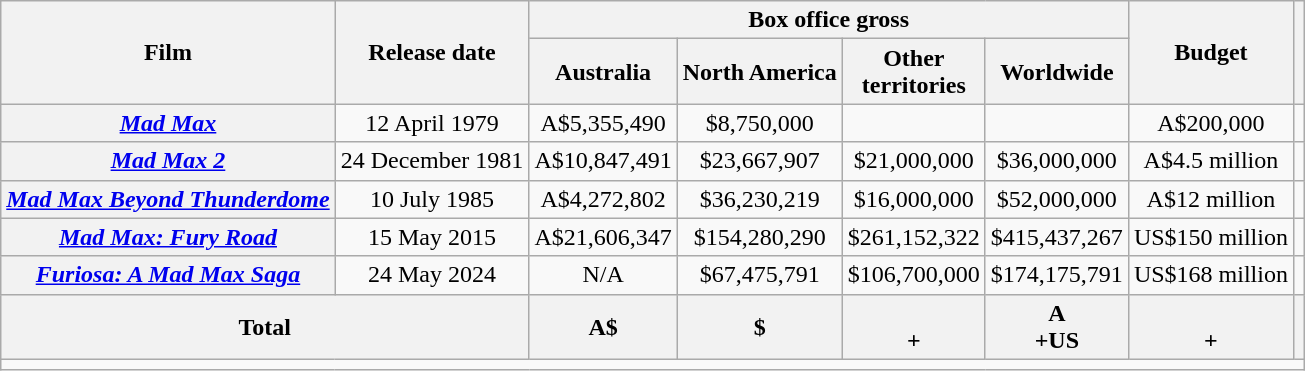<table class="wikitable plainrowheaders" style="text-align:center;">
<tr>
<th rowspan="2">Film</th>
<th rowspan="2">Release date</th>
<th colspan="4">Box office gross</th>
<th rowspan="2">Budget</th>
<th rowspan="2"></th>
</tr>
<tr>
<th>Australia</th>
<th>North America</th>
<th>Other <br>territories</th>
<th>Worldwide</th>
</tr>
<tr>
<th scope="row"><em><a href='#'>Mad Max</a></em></th>
<td>12 April 1979</td>
<td>A$5,355,490</td>
<td>$8,750,000</td>
<td></td>
<td></td>
<td>A$200,000</td>
<td></td>
</tr>
<tr>
<th scope="row"><em><a href='#'>Mad Max 2</a></em></th>
<td>24 December 1981</td>
<td>A$10,847,491</td>
<td>$23,667,907</td>
<td>$21,000,000</td>
<td>$36,000,000</td>
<td>A$4.5 million</td>
<td></td>
</tr>
<tr>
<th scope="row"><em><a href='#'>Mad Max Beyond Thunderdome</a></em></th>
<td>10 July 1985</td>
<td>A$4,272,802</td>
<td>$36,230,219</td>
<td>$16,000,000</td>
<td>$52,000,000</td>
<td>A$12 million</td>
<td></td>
</tr>
<tr>
<th scope="row"><em><a href='#'>Mad Max: Fury Road</a></em></th>
<td>15 May 2015</td>
<td>A$21,606,347</td>
<td>$154,280,290</td>
<td>$261,152,322</td>
<td>$415,437,267</td>
<td>US$150 million</td>
<td></td>
</tr>
<tr>
<th scope="row"><em><a href='#'>Furiosa: A Mad Max Saga</a></em></th>
<td>24 May 2024</td>
<td>N/A</td>
<td>$67,475,791</td>
<td>$106,700,000</td>
<td>$174,175,791</td>
<td>US$168 million</td>
<td></td>
</tr>
<tr>
<th colspan="2">Total</th>
<th>A$</th>
<th>$</th>
<th><br>+</th>
<th>A<br>+US</th>
<th><br>+</th>
<th></th>
</tr>
<tr>
<td colspan="9" style="text-align:left;"></td>
</tr>
</table>
